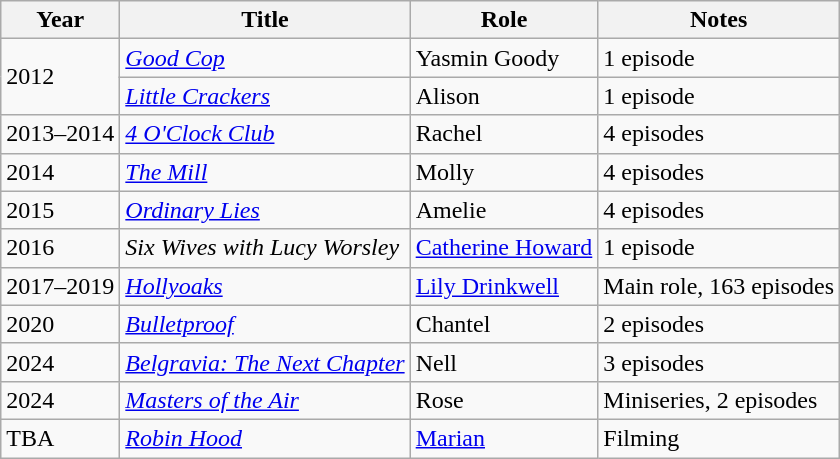<table class="wikitable sortable">
<tr>
<th>Year</th>
<th>Title</th>
<th>Role</th>
<th>Notes</th>
</tr>
<tr>
<td rowspan="2">2012</td>
<td><em><a href='#'>Good Cop</a></em></td>
<td>Yasmin Goody</td>
<td>1 episode</td>
</tr>
<tr>
<td><em><a href='#'>Little Crackers</a></em></td>
<td>Alison</td>
<td>1 episode</td>
</tr>
<tr>
<td>2013–2014</td>
<td><em><a href='#'>4 O'Clock Club</a></em></td>
<td>Rachel</td>
<td>4 episodes</td>
</tr>
<tr>
<td>2014</td>
<td><em><a href='#'>The Mill</a></em></td>
<td>Molly</td>
<td>4 episodes</td>
</tr>
<tr>
<td>2015</td>
<td><em><a href='#'>Ordinary Lies</a></em></td>
<td>Amelie</td>
<td>4 episodes</td>
</tr>
<tr>
<td>2016</td>
<td><em>Six Wives with Lucy Worsley</em></td>
<td><a href='#'>Catherine Howard</a></td>
<td>1 episode</td>
</tr>
<tr>
<td>2017–2019</td>
<td><em><a href='#'>Hollyoaks</a></em></td>
<td><a href='#'>Lily Drinkwell</a></td>
<td>Main role, 163 episodes</td>
</tr>
<tr>
<td>2020</td>
<td><em><a href='#'>Bulletproof</a></em></td>
<td>Chantel</td>
<td>2 episodes</td>
</tr>
<tr>
<td>2024</td>
<td><em><a href='#'>Belgravia: The Next Chapter</a></em></td>
<td>Nell</td>
<td>3 episodes</td>
</tr>
<tr>
<td>2024</td>
<td><em><a href='#'>Masters of the Air</a></em></td>
<td>Rose</td>
<td>Miniseries, 2 episodes</td>
</tr>
<tr>
<td>TBA</td>
<td><em><a href='#'>Robin Hood</a></em></td>
<td><a href='#'>Marian</a></td>
<td>Filming</td>
</tr>
</table>
